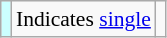<table class="wikitable" style="font-size:90%;">
<tr>
<td style="background-color:#CCFFFF"></td>
<td>Indicates <a href='#'>single</a></td>
<td></td>
</tr>
</table>
